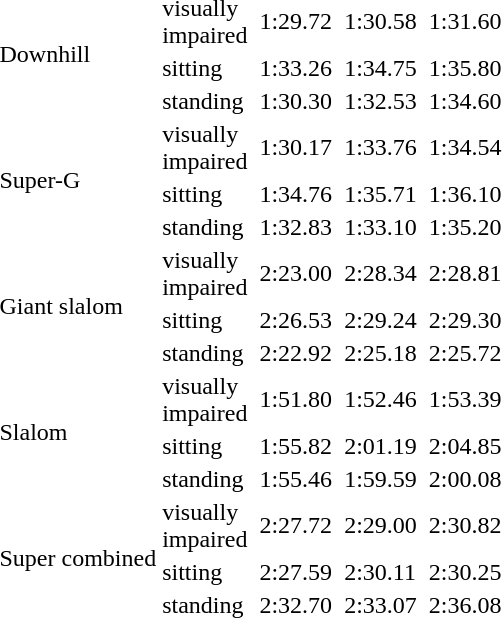<table>
<tr>
<td rowspan="3">Downhill<br></td>
<td>visually<br>impaired</td>
<td></td>
<td>1:29.72</td>
<td></td>
<td>1:30.58</td>
<td></td>
<td>1:31.60</td>
</tr>
<tr>
<td>sitting</td>
<td></td>
<td>1:33.26</td>
<td></td>
<td>1:34.75</td>
<td></td>
<td>1:35.80</td>
</tr>
<tr>
<td>standing</td>
<td></td>
<td>1:30.30</td>
<td></td>
<td>1:32.53</td>
<td></td>
<td>1:34.60</td>
</tr>
<tr>
<td rowspan="3">Super-G<br></td>
<td>visually<br>impaired</td>
<td></td>
<td>1:30.17</td>
<td></td>
<td>1:33.76</td>
<td></td>
<td>1:34.54</td>
</tr>
<tr>
<td>sitting</td>
<td></td>
<td>1:34.76</td>
<td></td>
<td>1:35.71</td>
<td></td>
<td>1:36.10</td>
</tr>
<tr>
<td>standing</td>
<td></td>
<td>1:32.83</td>
<td></td>
<td>1:33.10</td>
<td></td>
<td>1:35.20</td>
</tr>
<tr>
<td rowspan="3">Giant slalom<br></td>
<td>visually<br>impaired</td>
<td></td>
<td>2:23.00</td>
<td></td>
<td>2:28.34</td>
<td></td>
<td>2:28.81</td>
</tr>
<tr>
<td>sitting</td>
<td></td>
<td>2:26.53</td>
<td></td>
<td>2:29.24</td>
<td></td>
<td>2:29.30</td>
</tr>
<tr>
<td>standing</td>
<td></td>
<td>2:22.92</td>
<td></td>
<td>2:25.18</td>
<td></td>
<td>2:25.72</td>
</tr>
<tr>
<td rowspan="3">Slalom<br></td>
<td>visually<br>impaired</td>
<td></td>
<td>1:51.80</td>
<td></td>
<td>1:52.46</td>
<td></td>
<td>1:53.39</td>
</tr>
<tr>
<td>sitting</td>
<td></td>
<td>1:55.82</td>
<td></td>
<td>2:01.19</td>
<td></td>
<td>2:04.85</td>
</tr>
<tr>
<td>standing</td>
<td></td>
<td>1:55.46</td>
<td></td>
<td>1:59.59</td>
<td></td>
<td>2:00.08</td>
</tr>
<tr>
<td rowspan="3">Super combined<br></td>
<td>visually<br>impaired</td>
<td></td>
<td>2:27.72</td>
<td></td>
<td>2:29.00</td>
<td></td>
<td>2:30.82</td>
</tr>
<tr>
<td>sitting</td>
<td></td>
<td>2:27.59</td>
<td></td>
<td>2:30.11</td>
<td></td>
<td>2:30.25</td>
</tr>
<tr>
<td>standing</td>
<td></td>
<td>2:32.70</td>
<td></td>
<td>2:33.07</td>
<td></td>
<td>2:36.08</td>
</tr>
</table>
